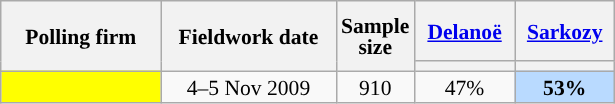<table class="wikitable sortable" style="text-align:center;font-size:90%;line-height:14px;">
<tr style="height:40px;">
<th style="width:100px;" rowspan="2">Polling firm</th>
<th style="width:110px;" rowspan="2">Fieldwork date</th>
<th style="width:35px;" rowspan="2">Sample<br>size</th>
<th class="unsortable" style="width:60px;"><a href='#'>Delanoë</a><br></th>
<th class="unsortable" style="width:60px;"><a href='#'>Sarkozy</a><br></th>
</tr>
<tr>
<th style="background:"></th>
<th style="background:"></th>
</tr>
<tr>
<td style="background:yellow;"></td>
<td data-sort-value="2009-11-05">4–5 Nov 2009</td>
<td>910</td>
<td>47%</td>
<td style="background:#B9DAFF;"><strong>53%</strong></td>
</tr>
</table>
